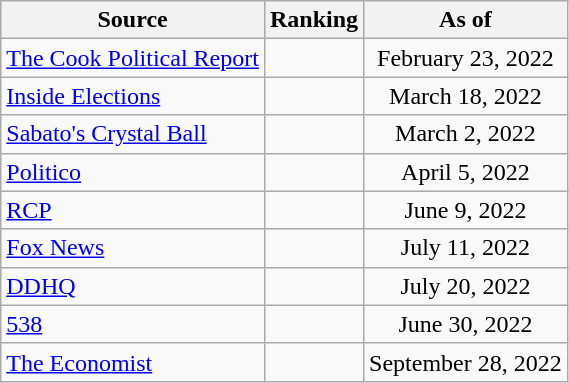<table class="wikitable" style="text-align:center">
<tr>
<th>Source</th>
<th>Ranking</th>
<th>As of</th>
</tr>
<tr>
<td align=left><a href='#'>The Cook Political Report</a></td>
<td></td>
<td>February 23, 2022</td>
</tr>
<tr>
<td align=left><a href='#'>Inside Elections</a></td>
<td></td>
<td>March 18, 2022</td>
</tr>
<tr>
<td align=left><a href='#'>Sabato's Crystal Ball</a></td>
<td></td>
<td>March 2, 2022</td>
</tr>
<tr>
<td style="text-align:left;"><a href='#'>Politico</a></td>
<td></td>
<td>April 5, 2022</td>
</tr>
<tr>
<td align="left"><a href='#'>RCP</a></td>
<td></td>
<td>June 9, 2022</td>
</tr>
<tr>
<td align=left><a href='#'>Fox News</a></td>
<td></td>
<td>July 11, 2022</td>
</tr>
<tr>
<td align="left"><a href='#'>DDHQ</a></td>
<td></td>
<td>July 20, 2022</td>
</tr>
<tr>
<td align="left"><a href='#'>538</a></td>
<td></td>
<td>June 30, 2022</td>
</tr>
<tr>
<td align="left"><a href='#'>The Economist</a></td>
<td></td>
<td>September 28, 2022</td>
</tr>
</table>
